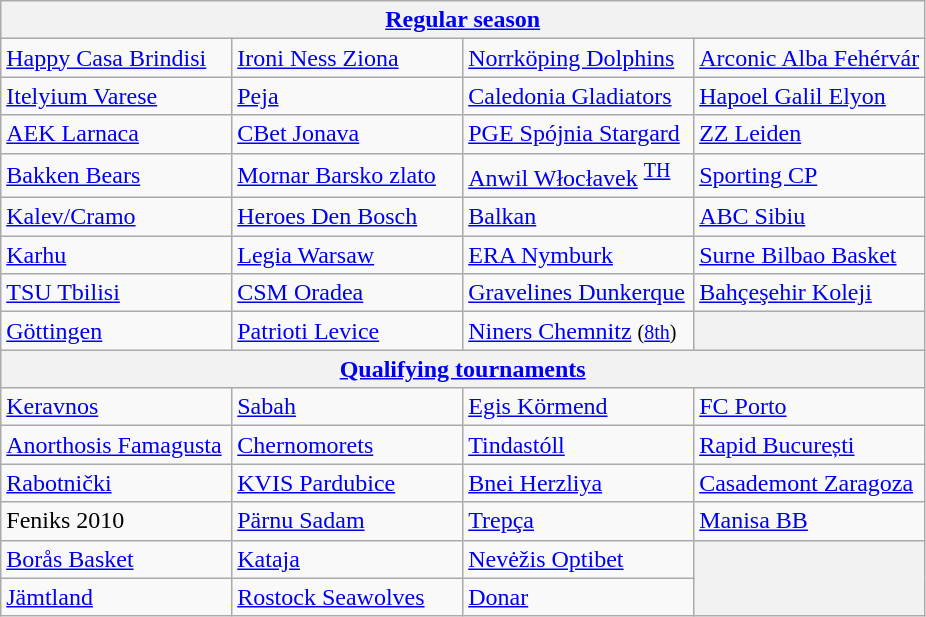<table class="wikitable" style="table-layout:fixed">
<tr>
<th colspan="4"><a href='#'>Regular season</a></th>
</tr>
<tr>
<td style="width:25%;"> <a href='#'>Happy Casa Brindisi</a> </td>
<td style="width:25%;"> <a href='#'>Ironi Ness Ziona</a> </td>
<td style="width:25%;"> <a href='#'>Norrköping Dolphins</a> </td>
<td style="width:25%;"> <a href='#'>Arconic Alba Fehérvár</a> </td>
</tr>
<tr>
<td> <a href='#'>Itelyium Varese</a> </td>
<td> <a href='#'>Peja</a> </td>
<td> <a href='#'>Caledonia Gladiators</a> </td>
<td> <a href='#'>Hapoel Galil Elyon</a> </td>
</tr>
<tr>
<td> <a href='#'>AEK Larnaca</a> </td>
<td> <a href='#'>CBet Jonava</a> </td>
<td> <a href='#'>PGE Spójnia Stargard</a> </td>
<td> <a href='#'>ZZ Leiden</a> </td>
</tr>
<tr>
<td> <a href='#'>Bakken Bears</a> </td>
<td> <a href='#'>Mornar Barsko zlato</a> </td>
<td> <a href='#'>Anwil Włocłavek</a> <sup><a href='#'>TH</a></sup></td>
<td> <a href='#'>Sporting CP</a> </td>
</tr>
<tr>
<td> <a href='#'>Kalev/Cramo</a> </td>
<td> <a href='#'>Heroes Den Bosch</a> </td>
<td> <a href='#'>Balkan</a> </td>
<td> <a href='#'>ABC Sibiu</a> </td>
</tr>
<tr>
<td> <a href='#'>Karhu</a> </td>
<td> <a href='#'>Legia Warsaw</a> </td>
<td> <a href='#'>ERA Nymburk</a> </td>
<td> <a href='#'>Surne Bilbao Basket</a> </td>
</tr>
<tr>
<td> <a href='#'>TSU Tbilisi</a> </td>
<td> <a href='#'>CSM Oradea</a> </td>
<td> <a href='#'>Gravelines Dunkerque</a> </td>
<td> <a href='#'>Bahçeşehir Koleji</a> </td>
</tr>
<tr>
<td> <a href='#'>Göttingen</a> </td>
<td> <a href='#'>Patrioti Levice</a> </td>
<td> <a href='#'>Niners Chemnitz</a> <small>(<a href='#'>8th</a>)</small></td>
<th></th>
</tr>
<tr>
<th colspan="4"><a href='#'>Qualifying tournaments</a></th>
</tr>
<tr>
<td> <a href='#'>Keravnos</a> </td>
<td> <a href='#'>Sabah</a> </td>
<td> <a href='#'>Egis Körmend</a> </td>
<td> <a href='#'>FC Porto</a> </td>
</tr>
<tr>
<td> <a href='#'>Anorthosis Famagusta</a> </td>
<td> <a href='#'>Chernomorets</a> </td>
<td> <a href='#'>Tindastóll</a> </td>
<td> <a href='#'>Rapid București</a> </td>
</tr>
<tr>
<td> <a href='#'>Rabotnički</a> </td>
<td> <a href='#'>KVIS Pardubice</a> </td>
<td> <a href='#'>Bnei Herzliya</a> </td>
<td> <a href='#'>Casademont Zaragoza</a> </td>
</tr>
<tr>
<td> Feniks 2010 </td>
<td> <a href='#'>Pärnu Sadam</a> </td>
<td> <a href='#'>Trepça</a> </td>
<td> <a href='#'>Manisa BB</a> </td>
</tr>
<tr>
<td> <a href='#'>Borås Basket</a> </td>
<td> <a href='#'>Kataja</a> </td>
<td> <a href='#'>Nevėžis Optibet</a> </td>
<th rowspan="2"></th>
</tr>
<tr>
<td> <a href='#'>Jämtland</a> </td>
<td> <a href='#'>Rostock Seawolves</a> </td>
<td> <a href='#'>Donar</a> </td>
</tr>
</table>
